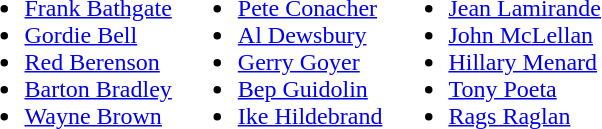<table>
<tr ---->
<td valign="top"><br><ul><li><a href='#'>Frank Bathgate</a></li><li><a href='#'>Gordie Bell</a></li><li><a href='#'>Red Berenson</a></li><li><a href='#'>Barton Bradley</a></li><li><a href='#'>Wayne Brown</a></li></ul></td>
<td valign="top"><br><ul><li><a href='#'>Pete Conacher</a></li><li><a href='#'>Al Dewsbury</a></li><li><a href='#'>Gerry Goyer</a></li><li><a href='#'>Bep Guidolin</a></li><li><a href='#'>Ike Hildebrand</a></li></ul></td>
<td valign="top"><br><ul><li><a href='#'>Jean Lamirande</a></li><li><a href='#'>John McLellan</a></li><li><a href='#'>Hillary Menard</a></li><li><a href='#'>Tony Poeta</a></li><li><a href='#'>Rags Raglan</a></li></ul></td>
</tr>
</table>
